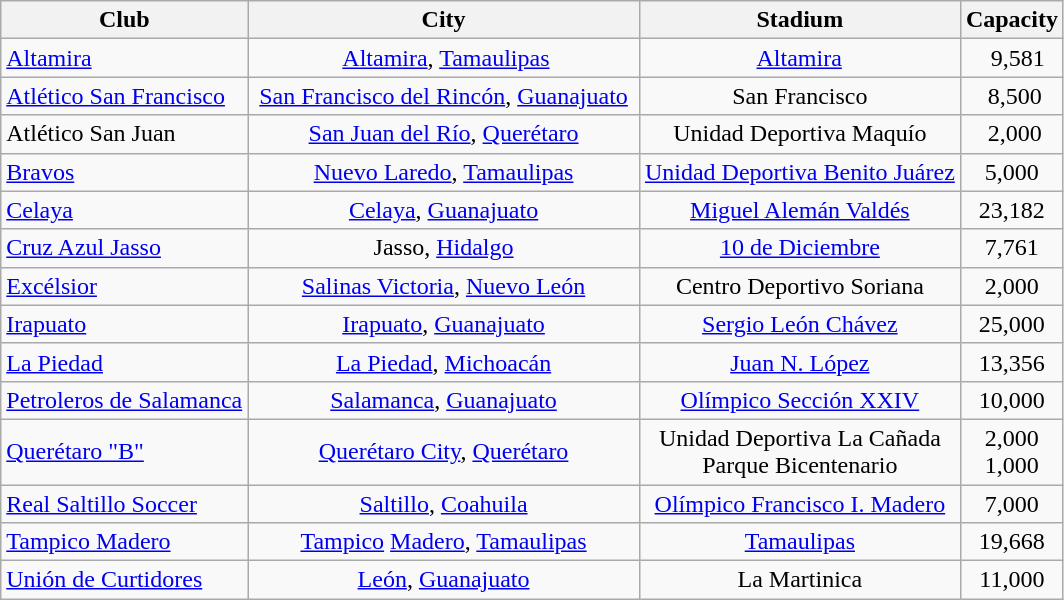<table class="wikitable sortable" style="text-align: center;">
<tr>
<th>Club</th>
<th>City</th>
<th>Stadium</th>
<th>Capacity</th>
</tr>
<tr>
<td align="left"><a href='#'>Altamira</a> </td>
<td> <a href='#'>Altamira</a>, <a href='#'>Tamaulipas</a></td>
<td> <a href='#'>Altamira</a> </td>
<td> 	9,581</td>
</tr>
<tr>
<td align="left"><a href='#'>Atlético San Francisco</a> </td>
<td> <a href='#'>San Francisco del Rincón</a>, <a href='#'>Guanajuato</a> </td>
<td>San Francisco</td>
<td> 8,500</td>
</tr>
<tr>
<td align="left">Atlético San Juan</td>
<td> <a href='#'>San Juan del Río</a>, <a href='#'>Querétaro</a> </td>
<td> Unidad Deportiva Maquío </td>
<td> 2,000</td>
</tr>
<tr>
<td align="left"><a href='#'>Bravos</a></td>
<td><a href='#'>Nuevo Laredo</a>, <a href='#'>Tamaulipas</a></td>
<td><a href='#'>Unidad Deportiva Benito Juárez</a></td>
<td>5,000</td>
</tr>
<tr>
<td align="left"><a href='#'>Celaya</a></td>
<td><a href='#'>Celaya</a>, <a href='#'>Guanajuato</a></td>
<td><a href='#'>Miguel Alemán Valdés</a></td>
<td>23,182</td>
</tr>
<tr>
<td align="left"><a href='#'>Cruz Azul Jasso</a></td>
<td>Jasso, <a href='#'>Hidalgo</a></td>
<td><a href='#'>10 de Diciembre</a></td>
<td>7,761</td>
</tr>
<tr>
<td align="left"><a href='#'>Excélsior</a></td>
<td><a href='#'>Salinas Victoria</a>, <a href='#'>Nuevo León</a></td>
<td>Centro Deportivo Soriana</td>
<td>2,000</td>
</tr>
<tr>
<td align="left"><a href='#'>Irapuato</a></td>
<td><a href='#'>Irapuato</a>, <a href='#'>Guanajuato</a></td>
<td><a href='#'>Sergio León Chávez</a></td>
<td>25,000</td>
</tr>
<tr>
<td align="left"><a href='#'>La Piedad</a></td>
<td><a href='#'>La Piedad</a>, <a href='#'>Michoacán</a></td>
<td><a href='#'>Juan N. López</a></td>
<td>13,356</td>
</tr>
<tr>
<td align="left"><a href='#'>Petroleros de Salamanca</a></td>
<td><a href='#'>Salamanca</a>, <a href='#'>Guanajuato</a></td>
<td><a href='#'>Olímpico Sección XXIV</a></td>
<td>10,000</td>
</tr>
<tr>
<td align="left"><a href='#'>Querétaro "B"</a></td>
<td><a href='#'>Querétaro City</a>, <a href='#'>Querétaro</a></td>
<td>Unidad Deportiva La Cañada<br>Parque Bicentenario</td>
<td>2,000<br>1,000</td>
</tr>
<tr>
<td align="left"><a href='#'>Real Saltillo Soccer</a></td>
<td><a href='#'>Saltillo</a>, <a href='#'>Coahuila</a></td>
<td><a href='#'>Olímpico Francisco I. Madero</a></td>
<td>7,000</td>
</tr>
<tr>
<td align="left"><a href='#'>Tampico Madero</a></td>
<td><a href='#'>Tampico</a> <a href='#'>Madero</a>, <a href='#'>Tamaulipas</a></td>
<td><a href='#'>Tamaulipas</a></td>
<td>19,668</td>
</tr>
<tr>
<td align="left"><a href='#'>Unión de Curtidores</a></td>
<td><a href='#'>León</a>, <a href='#'>Guanajuato</a></td>
<td>La Martinica</td>
<td>11,000</td>
</tr>
</table>
